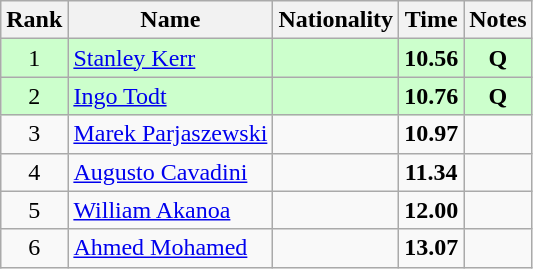<table class="wikitable sortable" style="text-align:center">
<tr>
<th>Rank</th>
<th>Name</th>
<th>Nationality</th>
<th>Time</th>
<th>Notes</th>
</tr>
<tr bgcolor=ccffcc>
<td>1</td>
<td align=left><a href='#'>Stanley Kerr</a></td>
<td align=left></td>
<td><strong>10.56</strong></td>
<td><strong>Q</strong></td>
</tr>
<tr bgcolor=ccffcc>
<td>2</td>
<td align=left><a href='#'>Ingo Todt</a></td>
<td align=left></td>
<td><strong>10.76</strong></td>
<td><strong>Q</strong></td>
</tr>
<tr>
<td>3</td>
<td align=left><a href='#'>Marek Parjaszewski</a></td>
<td align=left></td>
<td><strong>10.97</strong></td>
<td></td>
</tr>
<tr>
<td>4</td>
<td align=left><a href='#'>Augusto Cavadini</a></td>
<td align=left></td>
<td><strong>11.34</strong></td>
<td></td>
</tr>
<tr>
<td>5</td>
<td align=left><a href='#'>William Akanoa</a></td>
<td align=left></td>
<td><strong>12.00</strong></td>
<td></td>
</tr>
<tr>
<td>6</td>
<td align=left><a href='#'>Ahmed Mohamed</a></td>
<td align=left></td>
<td><strong>13.07</strong></td>
<td></td>
</tr>
</table>
